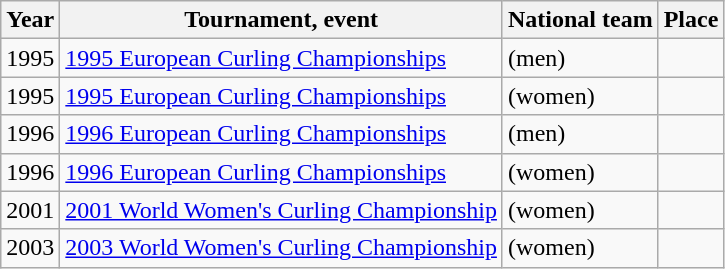<table class="wikitable">
<tr>
<th scope="col">Year</th>
<th scope="col">Tournament, event</th>
<th scope="col">National team</th>
<th scope="col">Place</th>
</tr>
<tr>
<td>1995</td>
<td><a href='#'>1995 European Curling Championships</a></td>
<td> (men)</td>
<td></td>
</tr>
<tr>
<td>1995</td>
<td><a href='#'>1995 European Curling Championships</a></td>
<td> (women)</td>
<td></td>
</tr>
<tr>
<td>1996</td>
<td><a href='#'>1996 European Curling Championships</a></td>
<td> (men)</td>
<td></td>
</tr>
<tr>
<td>1996</td>
<td><a href='#'>1996 European Curling Championships</a></td>
<td> (women)</td>
<td></td>
</tr>
<tr>
<td>2001</td>
<td><a href='#'>2001 World Women's Curling Championship</a></td>
<td> (women)</td>
<td></td>
</tr>
<tr>
<td>2003</td>
<td><a href='#'>2003 World Women's Curling Championship</a></td>
<td> (women)</td>
<td></td>
</tr>
</table>
